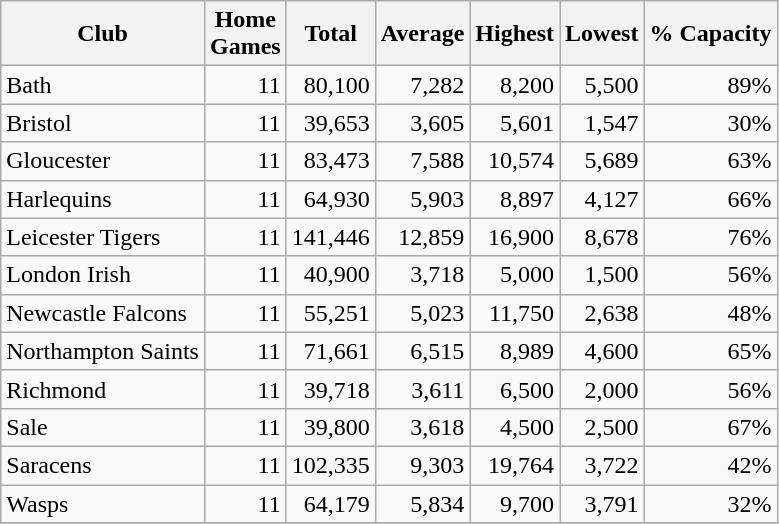<table class="wikitable sortable" style="text-align:right">
<tr>
<th>Club</th>
<th>Home<br>Games</th>
<th>Total</th>
<th>Average</th>
<th>Highest</th>
<th>Lowest</th>
<th>% Capacity</th>
</tr>
<tr>
<td style="text-align:left">Bath</td>
<td>11</td>
<td>80,100</td>
<td>7,282</td>
<td>8,200</td>
<td>5,500</td>
<td>89%</td>
</tr>
<tr>
<td style="text-align:left">Bristol</td>
<td>11</td>
<td>39,653</td>
<td>3,605</td>
<td>5,601</td>
<td>1,547</td>
<td>30%</td>
</tr>
<tr>
<td style="text-align:left">Gloucester</td>
<td>11</td>
<td>83,473</td>
<td>7,588</td>
<td>10,574</td>
<td>5,689</td>
<td>63%</td>
</tr>
<tr>
<td style="text-align:left">Harlequins</td>
<td>11</td>
<td>64,930</td>
<td>5,903</td>
<td>8,897</td>
<td>4,127</td>
<td>66%</td>
</tr>
<tr>
<td style="text-align:left">Leicester Tigers</td>
<td>11</td>
<td>141,446</td>
<td>12,859</td>
<td>16,900</td>
<td>8,678</td>
<td>76%</td>
</tr>
<tr>
<td style="text-align:left">London Irish</td>
<td>11</td>
<td>40,900</td>
<td>3,718</td>
<td>5,000</td>
<td>1,500</td>
<td>56%</td>
</tr>
<tr>
<td style="text-align:left">Newcastle Falcons</td>
<td>11</td>
<td>55,251</td>
<td>5,023</td>
<td>11,750</td>
<td>2,638</td>
<td>48%</td>
</tr>
<tr>
<td style="text-align:left">Northampton Saints</td>
<td>11</td>
<td>71,661</td>
<td>6,515</td>
<td>8,989</td>
<td>4,600</td>
<td>65%</td>
</tr>
<tr>
<td style="text-align:left">Richmond</td>
<td>11</td>
<td>39,718</td>
<td>3,611</td>
<td>6,500</td>
<td>2,000</td>
<td>56%</td>
</tr>
<tr>
<td style="text-align:left">Sale</td>
<td>11</td>
<td>39,800</td>
<td>3,618</td>
<td>4,500</td>
<td>2,500</td>
<td>67%</td>
</tr>
<tr>
<td style="text-align:left">Saracens</td>
<td>11</td>
<td>102,335</td>
<td>9,303</td>
<td>19,764</td>
<td>3,722</td>
<td>42%</td>
</tr>
<tr>
<td style="text-align:left">Wasps</td>
<td>11</td>
<td>64,179</td>
<td>5,834</td>
<td>9,700</td>
<td>3,791</td>
<td>32%</td>
</tr>
<tr>
</tr>
</table>
